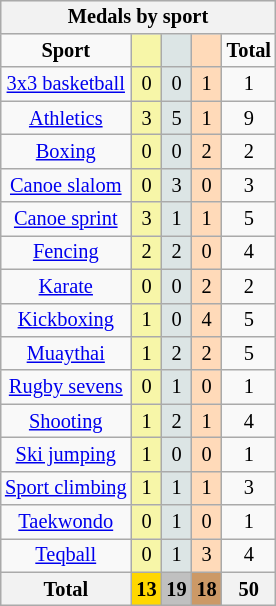<table class="wikitable" style="font-size:85%; float:right; text-align:center">
<tr style="background:#efefef;">
<th colspan="5">Medals by sport</th>
</tr>
<tr>
<td><strong>Sport</strong></td>
<td style="background:#f7f6a8;"></td>
<td style="background:#dce5e5;"></td>
<td style="background:#ffdab9;"></td>
<td><strong>Total</strong></td>
</tr>
<tr>
<td><a href='#'>3x3 basketball</a></td>
<td style="background:#f7f6a8;">0</td>
<td style="background:#dce5e5;">0</td>
<td style="background:#ffdab9;">1</td>
<td>1</td>
</tr>
<tr>
<td><a href='#'>Athletics</a></td>
<td style="background:#f7f6a8;">3</td>
<td style="background:#dce5e5;">5</td>
<td style="background:#ffdab9;">1</td>
<td>9</td>
</tr>
<tr>
<td><a href='#'>Boxing</a></td>
<td style="background:#f7f6a8;">0</td>
<td style="background:#dce5e5;">0</td>
<td style="background:#ffdab9;">2</td>
<td>2</td>
</tr>
<tr>
<td><a href='#'>Canoe slalom</a></td>
<td style="background:#f7f6a8;">0</td>
<td style="background:#dce5e5;">3</td>
<td style="background:#ffdab9;">0</td>
<td>3</td>
</tr>
<tr>
<td><a href='#'>Canoe sprint</a></td>
<td style="background:#f7f6a8;">3</td>
<td style="background:#dce5e5;">1</td>
<td style="background:#ffdab9;">1</td>
<td>5</td>
</tr>
<tr>
<td><a href='#'>Fencing</a></td>
<td style="background:#f7f6a8;">2</td>
<td style="background:#dce5e5;">2</td>
<td style="background:#ffdab9;">0</td>
<td>4</td>
</tr>
<tr>
<td><a href='#'>Karate</a></td>
<td style="background:#f7f6a8;">0</td>
<td style="background:#dce5e5;">0</td>
<td style="background:#ffdab9;">2</td>
<td>2</td>
</tr>
<tr>
<td><a href='#'>Kickboxing</a></td>
<td style="background:#f7f6a8;">1</td>
<td style="background:#dce5e5;">0</td>
<td style="background:#ffdab9;">4</td>
<td>5</td>
</tr>
<tr>
<td><a href='#'>Muaythai</a></td>
<td style="background:#f7f6a8;">1</td>
<td style="background:#dce5e5;">2</td>
<td style="background:#ffdab9;">2</td>
<td>5</td>
</tr>
<tr>
<td><a href='#'>Rugby sevens</a></td>
<td style="background:#f7f6a8;">0</td>
<td style="background:#dce5e5;">1</td>
<td style="background:#ffdab9;">0</td>
<td>1</td>
</tr>
<tr>
<td><a href='#'>Shooting</a></td>
<td style="background:#f7f6a8;">1</td>
<td style="background:#dce5e5;">2</td>
<td style="background:#ffdab9;">1</td>
<td>4</td>
</tr>
<tr>
<td><a href='#'>Ski jumping</a></td>
<td style="background:#f7f6a8;">1</td>
<td style="background:#dce5e5;">0</td>
<td style="background:#ffdab9;">0</td>
<td>1</td>
</tr>
<tr>
<td><a href='#'>Sport climbing</a></td>
<td style="background:#f7f6a8;">1</td>
<td style="background:#dce5e5;">1</td>
<td style="background:#ffdab9;">1</td>
<td>3</td>
</tr>
<tr>
<td><a href='#'>Taekwondo</a></td>
<td style="background:#f7f6a8;">0</td>
<td style="background:#dce5e5;">1</td>
<td style="background:#ffdab9;">0</td>
<td>1</td>
</tr>
<tr>
<td><a href='#'>Teqball</a></td>
<td style="background:#f7f6a8;">0</td>
<td style="background:#dce5e5;">1</td>
<td style="background:#ffdab9;">3</td>
<td>4</td>
</tr>
<tr>
<th>Total</th>
<th style="background:gold;">13</th>
<th style="background:silver;">19</th>
<th style="background:#c96;">18</th>
<th>50</th>
</tr>
</table>
